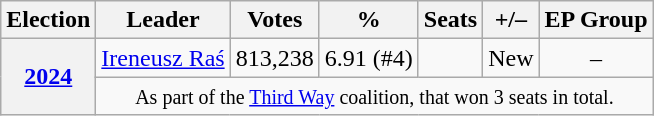<table class=wikitable style="text-align:center;">
<tr>
<th>Election</th>
<th>Leader</th>
<th>Votes</th>
<th>%</th>
<th>Seats</th>
<th>+/–</th>
<th>EP Group</th>
</tr>
<tr>
<th rowspan="2"><a href='#'>2024</a></th>
<td><a href='#'>Ireneusz Raś</a></td>
<td>813,238</td>
<td>6.91 (#4)</td>
<td></td>
<td>New</td>
<td>–</td>
</tr>
<tr>
<td colspan="6"><small>As part of the <a href='#'>Third Way</a> coalition, that won 3 seats in total.</small></td>
</tr>
</table>
